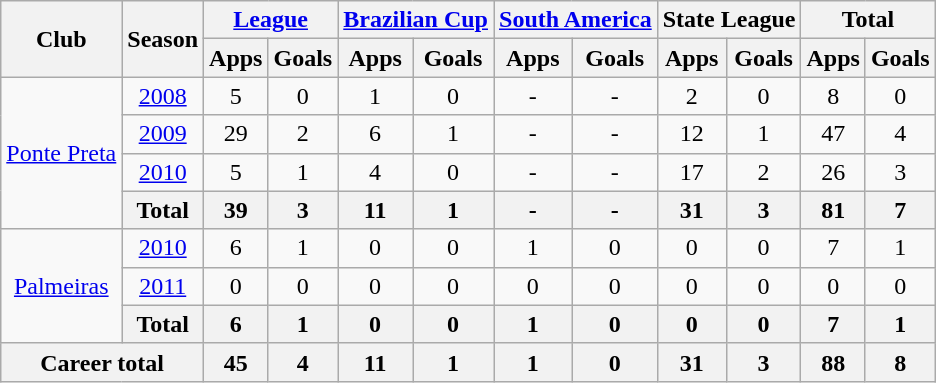<table class="wikitable" style="text-align: center;">
<tr>
<th rowspan="2">Club</th>
<th rowspan="2">Season</th>
<th colspan="2"><a href='#'>League</a></th>
<th colspan="2"><a href='#'>Brazilian Cup</a></th>
<th colspan="2"><a href='#'>South America</a></th>
<th colspan="2">State League</th>
<th colspan="2">Total</th>
</tr>
<tr>
<th>Apps</th>
<th>Goals</th>
<th>Apps</th>
<th>Goals</th>
<th>Apps</th>
<th>Goals</th>
<th>Apps</th>
<th>Goals</th>
<th>Apps</th>
<th>Goals</th>
</tr>
<tr>
<td rowspan="4"><a href='#'>Ponte Preta</a></td>
<td><a href='#'>2008</a></td>
<td>5</td>
<td>0</td>
<td>1</td>
<td>0</td>
<td>-</td>
<td>-</td>
<td>2</td>
<td>0</td>
<td>8</td>
<td>0</td>
</tr>
<tr>
<td><a href='#'>2009</a></td>
<td>29</td>
<td>2</td>
<td>6</td>
<td>1</td>
<td>-</td>
<td>-</td>
<td>12</td>
<td>1</td>
<td>47</td>
<td>4</td>
</tr>
<tr>
<td><a href='#'>2010</a></td>
<td>5</td>
<td>1</td>
<td>4</td>
<td>0</td>
<td>-</td>
<td>-</td>
<td>17</td>
<td>2</td>
<td>26</td>
<td>3</td>
</tr>
<tr>
<th>Total</th>
<th>39</th>
<th>3</th>
<th>11</th>
<th>1</th>
<th>-</th>
<th>-</th>
<th>31</th>
<th>3</th>
<th>81</th>
<th>7</th>
</tr>
<tr>
<td rowspan="3"><a href='#'>Palmeiras</a></td>
<td><a href='#'>2010</a></td>
<td>6</td>
<td>1</td>
<td>0</td>
<td>0</td>
<td>1</td>
<td>0</td>
<td>0</td>
<td>0</td>
<td>7</td>
<td>1</td>
</tr>
<tr>
<td><a href='#'>2011</a></td>
<td>0</td>
<td>0</td>
<td>0</td>
<td>0</td>
<td>0</td>
<td>0</td>
<td>0</td>
<td>0</td>
<td>0</td>
<td>0</td>
</tr>
<tr>
<th>Total</th>
<th>6</th>
<th>1</th>
<th>0</th>
<th>0</th>
<th>1</th>
<th>0</th>
<th>0</th>
<th>0</th>
<th>7</th>
<th>1</th>
</tr>
<tr>
<th colspan="2">Career total</th>
<th>45</th>
<th>4</th>
<th>11</th>
<th>1</th>
<th>1</th>
<th>0</th>
<th>31</th>
<th>3</th>
<th>88</th>
<th>8</th>
</tr>
</table>
